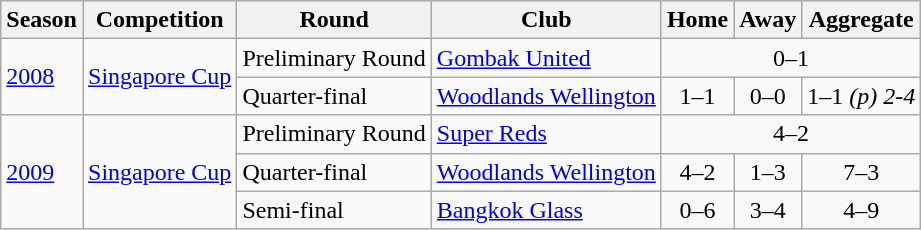<table class="wikitable">
<tr>
<th>Season</th>
<th>Competition</th>
<th>Round</th>
<th>Club</th>
<th>Home</th>
<th>Away</th>
<th>Aggregate</th>
</tr>
<tr>
<td rowspan="2"><a href='#'>2008</a></td>
<td rowspan="2"><a href='#'>Singapore Cup</a></td>
<td>Preliminary Round</td>
<td> <a href='#'>Gombak United</a></td>
<td colspan=3; align=center>0–1</td>
</tr>
<tr>
<td>Quarter-final</td>
<td> <a href='#'>Woodlands Wellington</a></td>
<td align=center>1–1</td>
<td align=center>0–0</td>
<td align=center>1–1 <em>(p) 2-4</em></td>
</tr>
<tr>
<td rowspan="3"><a href='#'>2009</a></td>
<td rowspan="3"><a href='#'>Singapore Cup</a></td>
<td>Preliminary Round</td>
<td> <a href='#'>Super Reds</a></td>
<td colspan=3; align=center>4–2</td>
</tr>
<tr>
<td>Quarter-final</td>
<td> <a href='#'>Woodlands Wellington</a></td>
<td align=center>4–2</td>
<td align=center>1–3</td>
<td align=center>7–3</td>
</tr>
<tr>
<td>Semi-final</td>
<td> <a href='#'>Bangkok Glass</a></td>
<td align=center>0–6</td>
<td align=center>3–4</td>
<td align=center>4–9</td>
</tr>
</table>
